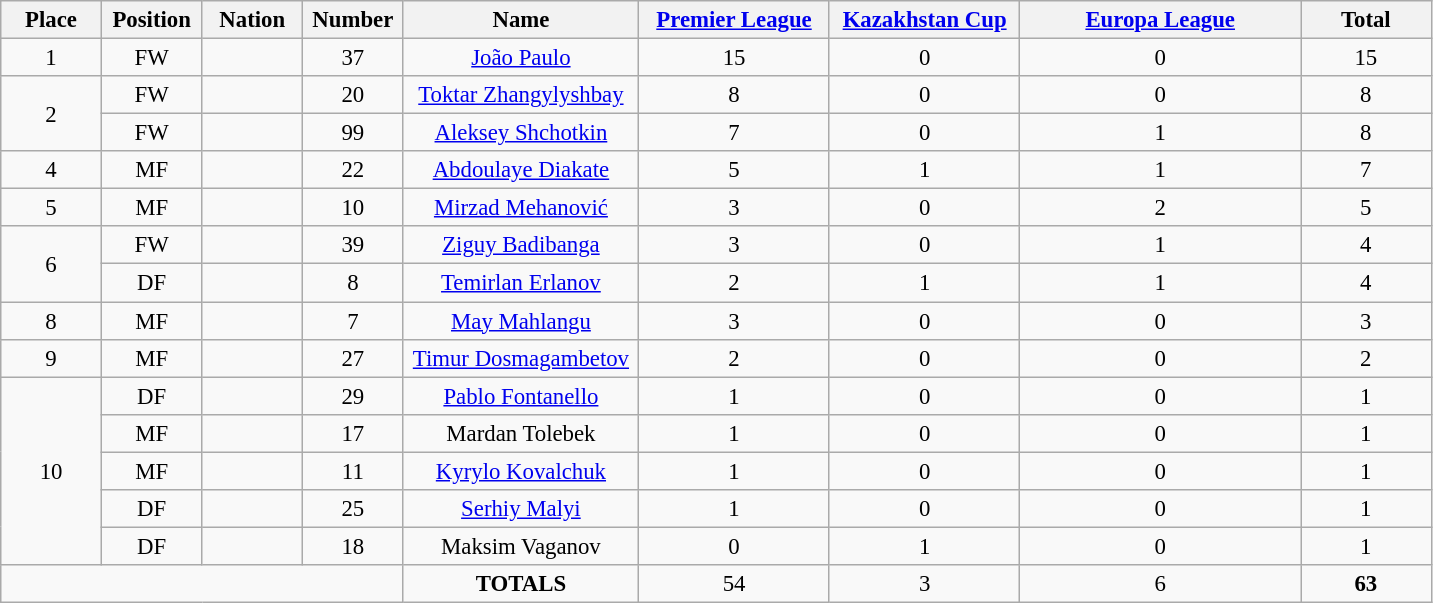<table class="wikitable" style="font-size: 95%; text-align: center;">
<tr>
<th width=60>Place</th>
<th width=60>Position</th>
<th width=60>Nation</th>
<th width=60>Number</th>
<th width=150>Name</th>
<th width=120><a href='#'>Premier League</a></th>
<th width=120><a href='#'>Kazakhstan Cup</a></th>
<th width=180><a href='#'>Europa League</a></th>
<th width=80><strong>Total</strong></th>
</tr>
<tr>
<td>1</td>
<td>FW</td>
<td></td>
<td>37</td>
<td><a href='#'>João Paulo</a></td>
<td>15</td>
<td>0</td>
<td>0</td>
<td>15</td>
</tr>
<tr>
<td rowspan="2">2</td>
<td>FW</td>
<td></td>
<td>20</td>
<td><a href='#'>Toktar Zhangylyshbay</a></td>
<td>8</td>
<td>0</td>
<td>0</td>
<td>8</td>
</tr>
<tr>
<td>FW</td>
<td></td>
<td>99</td>
<td><a href='#'>Aleksey Shchotkin</a></td>
<td>7</td>
<td>0</td>
<td>1</td>
<td>8</td>
</tr>
<tr>
<td>4</td>
<td>MF</td>
<td></td>
<td>22</td>
<td><a href='#'>Abdoulaye Diakate</a></td>
<td>5</td>
<td>1</td>
<td>1</td>
<td>7</td>
</tr>
<tr>
<td>5</td>
<td>MF</td>
<td></td>
<td>10</td>
<td><a href='#'>Mirzad Mehanović</a></td>
<td>3</td>
<td>0</td>
<td>2</td>
<td>5</td>
</tr>
<tr>
<td rowspan="2">6</td>
<td>FW</td>
<td></td>
<td>39</td>
<td><a href='#'>Ziguy Badibanga</a></td>
<td>3</td>
<td>0</td>
<td>1</td>
<td>4</td>
</tr>
<tr>
<td>DF</td>
<td></td>
<td>8</td>
<td><a href='#'>Temirlan Erlanov</a></td>
<td>2</td>
<td>1</td>
<td>1</td>
<td>4</td>
</tr>
<tr>
<td>8</td>
<td>MF</td>
<td></td>
<td>7</td>
<td><a href='#'>May Mahlangu</a></td>
<td>3</td>
<td>0</td>
<td>0</td>
<td>3</td>
</tr>
<tr>
<td>9</td>
<td>MF</td>
<td></td>
<td>27</td>
<td><a href='#'>Timur Dosmagambetov</a></td>
<td>2</td>
<td>0</td>
<td>0</td>
<td>2</td>
</tr>
<tr>
<td rowspan="5">10</td>
<td>DF</td>
<td></td>
<td>29</td>
<td><a href='#'>Pablo Fontanello</a></td>
<td>1</td>
<td>0</td>
<td>0</td>
<td>1</td>
</tr>
<tr>
<td>MF</td>
<td></td>
<td>17</td>
<td>Mardan Tolebek</td>
<td>1</td>
<td>0</td>
<td>0</td>
<td>1</td>
</tr>
<tr>
<td>MF</td>
<td></td>
<td>11</td>
<td><a href='#'>Kyrylo Kovalchuk</a></td>
<td>1</td>
<td>0</td>
<td>0</td>
<td>1</td>
</tr>
<tr>
<td>DF</td>
<td></td>
<td>25</td>
<td><a href='#'>Serhiy Malyi</a></td>
<td>1</td>
<td>0</td>
<td>0</td>
<td>1</td>
</tr>
<tr>
<td>DF</td>
<td></td>
<td>18</td>
<td>Maksim Vaganov</td>
<td>0</td>
<td>1</td>
<td>0</td>
<td>1</td>
</tr>
<tr>
<td colspan="4"></td>
<td><strong>TOTALS</strong></td>
<td>54</td>
<td>3</td>
<td>6</td>
<td><strong>63</strong></td>
</tr>
</table>
